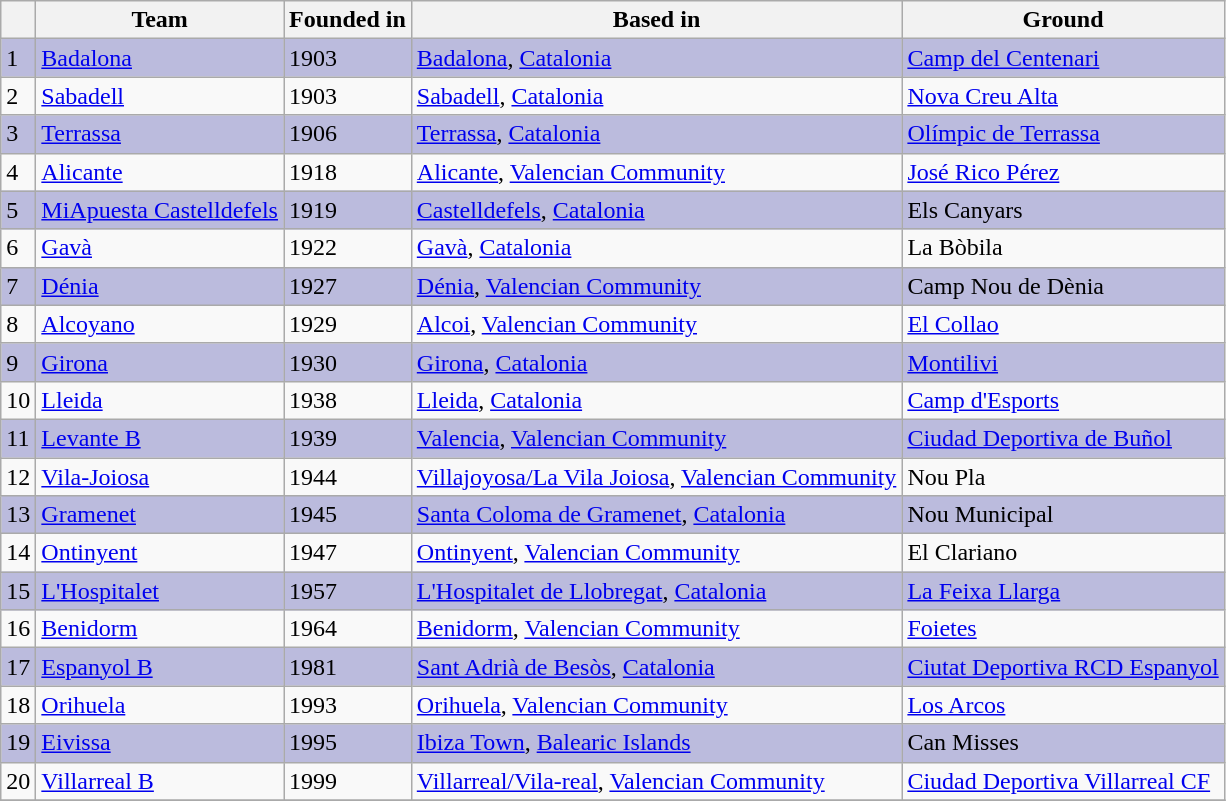<table class="wikitable">
<tr>
<th></th>
<th>Team</th>
<th>Founded in</th>
<th>Based in</th>
<th>Ground</th>
</tr>
<tr style="background:#BBBBDD;">
<td>1</td>
<td><a href='#'>Badalona</a></td>
<td>1903</td>
<td><a href='#'>Badalona</a>, <a href='#'>Catalonia</a></td>
<td><a href='#'>Camp del Centenari</a></td>
</tr>
<tr>
<td>2</td>
<td><a href='#'>Sabadell</a></td>
<td>1903</td>
<td><a href='#'>Sabadell</a>, <a href='#'>Catalonia</a></td>
<td><a href='#'>Nova Creu Alta</a></td>
</tr>
<tr style="background:#BBBBDD;">
<td>3</td>
<td><a href='#'>Terrassa</a></td>
<td>1906</td>
<td><a href='#'>Terrassa</a>, <a href='#'>Catalonia</a></td>
<td><a href='#'>Olímpic de Terrassa</a></td>
</tr>
<tr>
<td>4</td>
<td><a href='#'>Alicante</a></td>
<td>1918</td>
<td><a href='#'>Alicante</a>, <a href='#'>Valencian Community</a></td>
<td><a href='#'>José Rico Pérez</a></td>
</tr>
<tr style="background:#BBBBDD;">
<td>5</td>
<td><a href='#'>MiApuesta Castelldefels</a></td>
<td>1919</td>
<td><a href='#'>Castelldefels</a>, <a href='#'>Catalonia</a></td>
<td>Els Canyars</td>
</tr>
<tr>
<td>6</td>
<td><a href='#'>Gavà</a></td>
<td>1922</td>
<td><a href='#'>Gavà</a>, <a href='#'>Catalonia</a></td>
<td>La Bòbila</td>
</tr>
<tr style="background:#BBBBDD;">
<td>7</td>
<td><a href='#'>Dénia</a></td>
<td>1927</td>
<td><a href='#'>Dénia</a>, <a href='#'>Valencian Community</a></td>
<td>Camp Nou de Dènia</td>
</tr>
<tr>
<td>8</td>
<td><a href='#'>Alcoyano</a></td>
<td>1929</td>
<td><a href='#'>Alcoi</a>, <a href='#'>Valencian Community</a></td>
<td><a href='#'>El Collao</a></td>
</tr>
<tr style="background:#BBBBDD;">
<td>9</td>
<td><a href='#'>Girona</a></td>
<td>1930</td>
<td><a href='#'>Girona</a>, <a href='#'>Catalonia</a></td>
<td><a href='#'>Montilivi</a></td>
</tr>
<tr>
<td>10</td>
<td><a href='#'>Lleida</a></td>
<td>1938</td>
<td><a href='#'>Lleida</a>, <a href='#'>Catalonia</a></td>
<td><a href='#'>Camp d'Esports</a></td>
</tr>
<tr style="background:#BBBBDD;">
<td>11</td>
<td><a href='#'>Levante B</a></td>
<td>1939</td>
<td><a href='#'>Valencia</a>, <a href='#'>Valencian Community</a></td>
<td><a href='#'>Ciudad Deportiva de Buñol</a></td>
</tr>
<tr>
<td>12</td>
<td><a href='#'>Vila-Joiosa</a></td>
<td>1944</td>
<td><a href='#'>Villajoyosa/La Vila Joiosa</a>, <a href='#'>Valencian Community</a></td>
<td>Nou Pla</td>
</tr>
<tr style="background:#BBBBDD;">
<td>13</td>
<td><a href='#'>Gramenet</a></td>
<td>1945</td>
<td><a href='#'>Santa Coloma de Gramenet</a>, <a href='#'>Catalonia</a></td>
<td>Nou Municipal</td>
</tr>
<tr>
<td>14</td>
<td><a href='#'>Ontinyent</a></td>
<td>1947</td>
<td><a href='#'>Ontinyent</a>, <a href='#'>Valencian Community</a></td>
<td>El Clariano</td>
</tr>
<tr style="background:#BBBBDD;">
<td>15</td>
<td><a href='#'>L'Hospitalet</a></td>
<td>1957</td>
<td><a href='#'>L'Hospitalet de Llobregat</a>, <a href='#'>Catalonia</a></td>
<td><a href='#'>La Feixa Llarga</a></td>
</tr>
<tr>
<td>16</td>
<td><a href='#'>Benidorm</a></td>
<td>1964</td>
<td><a href='#'>Benidorm</a>, <a href='#'>Valencian Community</a></td>
<td><a href='#'>Foietes</a></td>
</tr>
<tr style="background:#BBBBDD;">
<td>17</td>
<td><a href='#'>Espanyol B</a></td>
<td>1981</td>
<td><a href='#'>Sant Adrià de Besòs</a>, <a href='#'>Catalonia</a></td>
<td><a href='#'>Ciutat Deportiva RCD Espanyol</a></td>
</tr>
<tr>
<td>18</td>
<td><a href='#'>Orihuela</a></td>
<td>1993</td>
<td><a href='#'>Orihuela</a>, <a href='#'>Valencian Community</a></td>
<td><a href='#'>Los Arcos</a></td>
</tr>
<tr style="background:#BBBBDD;">
<td>19</td>
<td><a href='#'>Eivissa</a></td>
<td>1995</td>
<td><a href='#'>Ibiza Town</a>, <a href='#'>Balearic Islands</a></td>
<td>Can Misses</td>
</tr>
<tr>
<td>20</td>
<td><a href='#'>Villarreal B</a></td>
<td>1999</td>
<td><a href='#'>Villarreal/Vila-real</a>, <a href='#'>Valencian Community</a></td>
<td><a href='#'>Ciudad Deportiva Villarreal CF</a></td>
</tr>
<tr style="background:#BBBBDD;">
</tr>
</table>
